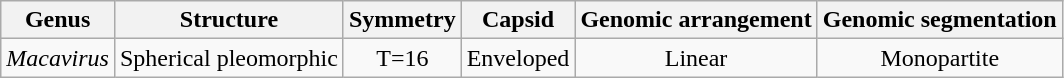<table class="wikitable sortable" style="text-align:center">
<tr>
<th>Genus</th>
<th>Structure</th>
<th>Symmetry</th>
<th>Capsid</th>
<th>Genomic arrangement</th>
<th>Genomic segmentation</th>
</tr>
<tr>
<td><em>Macavirus</em></td>
<td>Spherical pleomorphic</td>
<td>T=16</td>
<td>Enveloped</td>
<td>Linear</td>
<td>Monopartite</td>
</tr>
</table>
